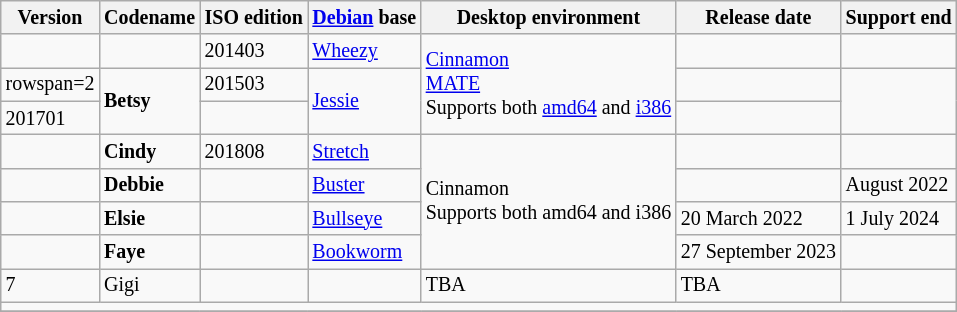<table class="wikitable sortable mw-collapsible" style="font-size: smaller;">
<tr>
<th>Version</th>
<th>Codename</th>
<th>ISO edition</th>
<th><a href='#'>Debian</a> base</th>
<th>Desktop environment</th>
<th>Release date</th>
<th>Support end</th>
</tr>
<tr>
<td></td>
<td></td>
<td>201403</td>
<td><a href='#'>Wheezy </a></td>
<td rowspan="3"><a href='#'>Cinnamon</a><br><a href='#'>MATE</a><br>Supports both <a href='#'>amd64</a> and <a href='#'>i386</a></td>
<td></td>
<td></td>
</tr>
<tr>
<td>rowspan=2 </td>
<td rowspan="2"><strong>Betsy</strong></td>
<td>201503</td>
<td rowspan="2"><a href='#'>Jessie </a></td>
<td></td>
<td rowspan="2"></td>
</tr>
<tr>
<td>201701</td>
<td></td>
</tr>
<tr>
<td></td>
<td><strong>Cindy</strong></td>
<td>201808</td>
<td><a href='#'>Stretch </a></td>
<td rowspan="4">Cinnamon<br>Supports both amd64 and i386</td>
<td></td>
<td></td>
</tr>
<tr>
<td></td>
<td><strong>Debbie</strong></td>
<td></td>
<td><a href='#'>Buster </a></td>
<td></td>
<td>August 2022</td>
</tr>
<tr>
<td></td>
<td><strong>Elsie</strong></td>
<td></td>
<td><a href='#'>Bullseye </a></td>
<td>20 March 2022</td>
<td>1 July 2024</td>
</tr>
<tr>
<td></td>
<td><strong>Faye</strong></td>
<td></td>
<td><a href='#'>Bookworm </a></td>
<td>27 September 2023</td>
<td></td>
</tr>
<tr>
<td>7</td>
<td>Gigi</td>
<td></td>
<td></td>
<td>TBA</td>
<td>TBA</td>
<td></td>
</tr>
<tr>
<td colspan="7"></td>
</tr>
<tr>
</tr>
</table>
